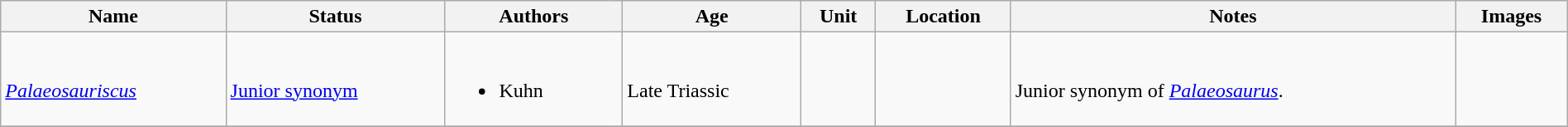<table class="wikitable sortable" align="center" width="100%">
<tr>
<th>Name</th>
<th>Status</th>
<th colspan="2">Authors</th>
<th>Age</th>
<th>Unit</th>
<th>Location</th>
<th class="unsortable">Notes</th>
<th class="unsortable">Images</th>
</tr>
<tr>
<td><br><em><a href='#'>Palaeosauriscus</a></em></td>
<td><br><a href='#'>Junior synonym</a></td>
<td style="border-right:0px" valign="top"><br><ul><li>Kuhn</li></ul></td>
<td style="border-left:0px" valign="top"></td>
<td><br>Late Triassic</td>
<td></td>
<td></td>
<td><br>Junior synonym of <em><a href='#'>Palaeosaurus</a></em>.</td>
<td></td>
</tr>
<tr>
</tr>
</table>
